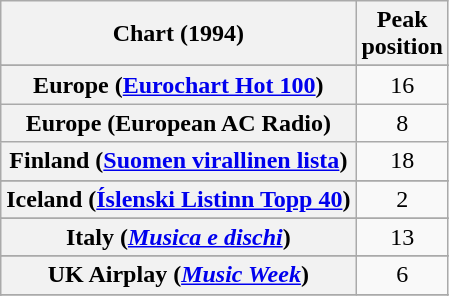<table class="wikitable sortable plainrowheaders" style="text-align:center">
<tr>
<th scope="col">Chart (1994)</th>
<th scope="col">Peak<br>position</th>
</tr>
<tr>
</tr>
<tr>
</tr>
<tr>
</tr>
<tr>
</tr>
<tr>
<th scope="row">Europe (<a href='#'>Eurochart Hot 100</a>)</th>
<td>16</td>
</tr>
<tr>
<th scope="row">Europe (European AC Radio)</th>
<td>8</td>
</tr>
<tr>
<th scope="row">Finland (<a href='#'>Suomen virallinen lista</a>)</th>
<td>18</td>
</tr>
<tr>
</tr>
<tr>
<th scope="row">Iceland (<a href='#'>Íslenski Listinn Topp 40</a>)</th>
<td>2</td>
</tr>
<tr>
</tr>
<tr>
<th scope="row">Italy (<em><a href='#'>Musica e dischi</a></em>)</th>
<td>13</td>
</tr>
<tr>
</tr>
<tr>
</tr>
<tr>
</tr>
<tr>
</tr>
<tr>
<th scope="row">UK Airplay (<em><a href='#'>Music Week</a></em>)</th>
<td>6</td>
</tr>
<tr>
</tr>
<tr>
</tr>
</table>
